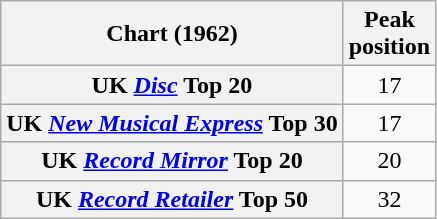<table class="wikitable sortable plainrowheaders" style="text-align:center">
<tr>
<th>Chart (1962)</th>
<th>Peak<br>position</th>
</tr>
<tr>
<th scope="row">UK <em><a href='#'>Disc</a></em> Top 20</th>
<td>17</td>
</tr>
<tr>
<th scope="row">UK <em><a href='#'>New Musical Express</a></em> Top 30</th>
<td>17</td>
</tr>
<tr>
<th scope="row">UK <em><a href='#'>Record Mirror</a></em> Top 20</th>
<td>20</td>
</tr>
<tr>
<th scope="row">UK <em><a href='#'>Record Retailer</a></em> Top 50</th>
<td>32</td>
</tr>
</table>
